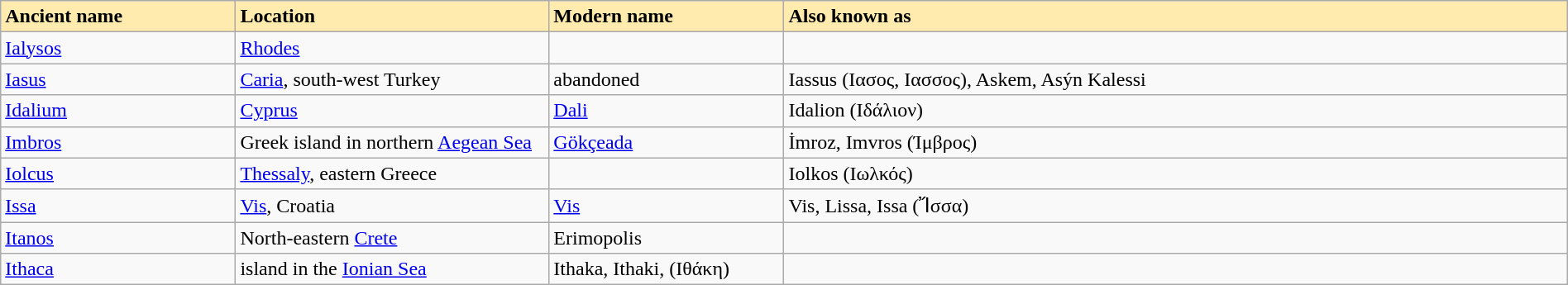<table class="wikitable" width="100%">
<tr>
<td width="15%" bgcolor="#FFEBAD"><strong>Ancient name</strong></td>
<td width="20%" bgcolor="#FFEBAD"><strong>Location</strong></td>
<td width="15%" bgcolor="#FFEBAD"><strong>Modern name</strong></td>
<td width="50%" bgcolor="#FFEBAD"><strong>Also known as</strong></td>
</tr>
<tr>
<td><a href='#'>Ialysos</a></td>
<td><a href='#'>Rhodes</a></td>
<td></td>
<td></td>
</tr>
<tr>
<td><a href='#'>Iasus</a></td>
<td><a href='#'>Caria</a>, south-west Turkey</td>
<td>abandoned</td>
<td>Iassus (Iασoς, Iασσoς), Askem, Asýn Kalessi</td>
</tr>
<tr>
<td><a href='#'>Idalium</a></td>
<td><a href='#'>Cyprus</a></td>
<td><a href='#'>Dali</a></td>
<td>Idalion (Ιδάλιον)</td>
</tr>
<tr>
<td><a href='#'>Imbros</a></td>
<td>Greek island in northern <a href='#'>Aegean Sea</a></td>
<td><a href='#'>Gökçeada</a></td>
<td>İmroz, Imvros (Ίμβρος)</td>
</tr>
<tr>
<td><a href='#'>Iolcus</a></td>
<td><a href='#'>Thessaly</a>, eastern Greece</td>
<td></td>
<td>Iolkos (Ιωλκός)</td>
</tr>
<tr>
<td><a href='#'>Issa</a></td>
<td><a href='#'>Vis</a>, Croatia</td>
<td><a href='#'>Vis</a></td>
<td>Vis, Lissa, Issa (Ἴσσα)</td>
</tr>
<tr>
<td><a href='#'>Itanos</a></td>
<td>North-eastern <a href='#'>Crete</a></td>
<td>Erimopolis</td>
<td></td>
</tr>
<tr>
<td><a href='#'>Ithaca</a></td>
<td>island in the <a href='#'>Ionian Sea</a></td>
<td>Ithaka, Ithaki, (Ιθάκη)</td>
<td></td>
</tr>
</table>
